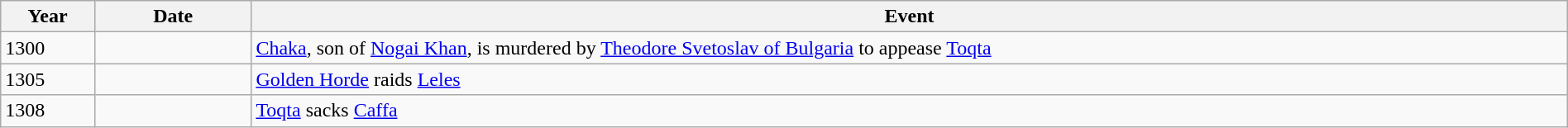<table class="wikitable" width="100%">
<tr>
<th style="width:6%">Year</th>
<th style="width:10%">Date</th>
<th>Event</th>
</tr>
<tr>
<td>1300</td>
<td></td>
<td><a href='#'>Chaka</a>, son of <a href='#'>Nogai Khan</a>, is murdered by <a href='#'>Theodore Svetoslav of Bulgaria</a> to appease <a href='#'>Toqta</a></td>
</tr>
<tr>
<td>1305</td>
<td></td>
<td><a href='#'>Golden Horde</a> raids <a href='#'>Leles</a></td>
</tr>
<tr>
<td>1308</td>
<td></td>
<td><a href='#'>Toqta</a> sacks <a href='#'>Caffa</a></td>
</tr>
</table>
